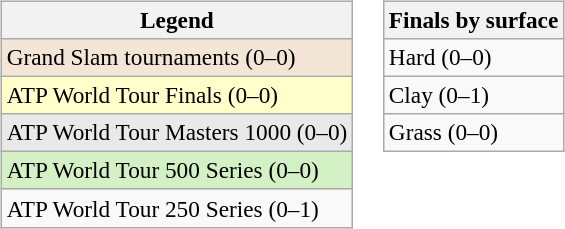<table>
<tr valign=top>
<td><br><table class=wikitable style=font-size:97%>
<tr>
<th>Legend</th>
</tr>
<tr style="background:#f3e6d7;">
<td>Grand Slam tournaments (0–0)</td>
</tr>
<tr style="background:#ffc;">
<td>ATP World Tour Finals (0–0)</td>
</tr>
<tr style="background:#e9e9e9;">
<td>ATP World Tour Masters 1000 (0–0)</td>
</tr>
<tr style="background:#d4f1c5;">
<td>ATP World Tour 500 Series (0–0)</td>
</tr>
<tr>
<td>ATP World Tour 250 Series (0–1)</td>
</tr>
</table>
</td>
<td><br><table class=wikitable style=font-size:97%>
<tr>
<th>Finals by surface</th>
</tr>
<tr>
<td>Hard (0–0)</td>
</tr>
<tr>
<td>Clay (0–1)</td>
</tr>
<tr>
<td>Grass (0–0)</td>
</tr>
</table>
</td>
</tr>
</table>
